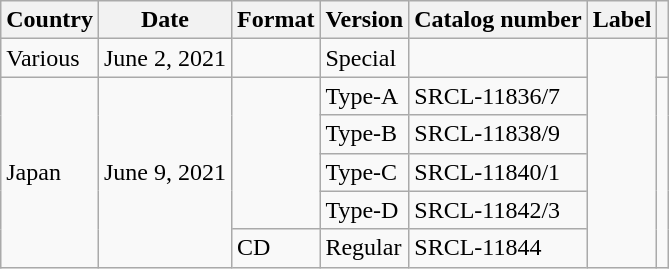<table class="wikitable plainrowheaders">
<tr>
<th scope="col">Country</th>
<th>Date</th>
<th>Format</th>
<th>Version</th>
<th>Catalog number</th>
<th>Label</th>
<th></th>
</tr>
<tr>
<td>Various</td>
<td>June 2, 2021</td>
<td></td>
<td>Special</td>
<td></td>
<td rowspan=6><a href='#'></a></td>
<td style="text-align:center"></td>
</tr>
<tr>
<td rowspan=5>Japan</td>
<td rowspan=5>June 9, 2021</td>
<td rowspan=4></td>
<td>Type-A</td>
<td>SRCL-11836/7</td>
<td rowspan=5 style="text-align:center"></td>
</tr>
<tr>
<td>Type-B</td>
<td>SRCL-11838/9</td>
</tr>
<tr>
<td>Type-C</td>
<td>SRCL-11840/1</td>
</tr>
<tr>
<td>Type-D</td>
<td>SRCL-11842/3</td>
</tr>
<tr>
<td>CD</td>
<td>Regular</td>
<td>SRCL-11844</td>
</tr>
</table>
